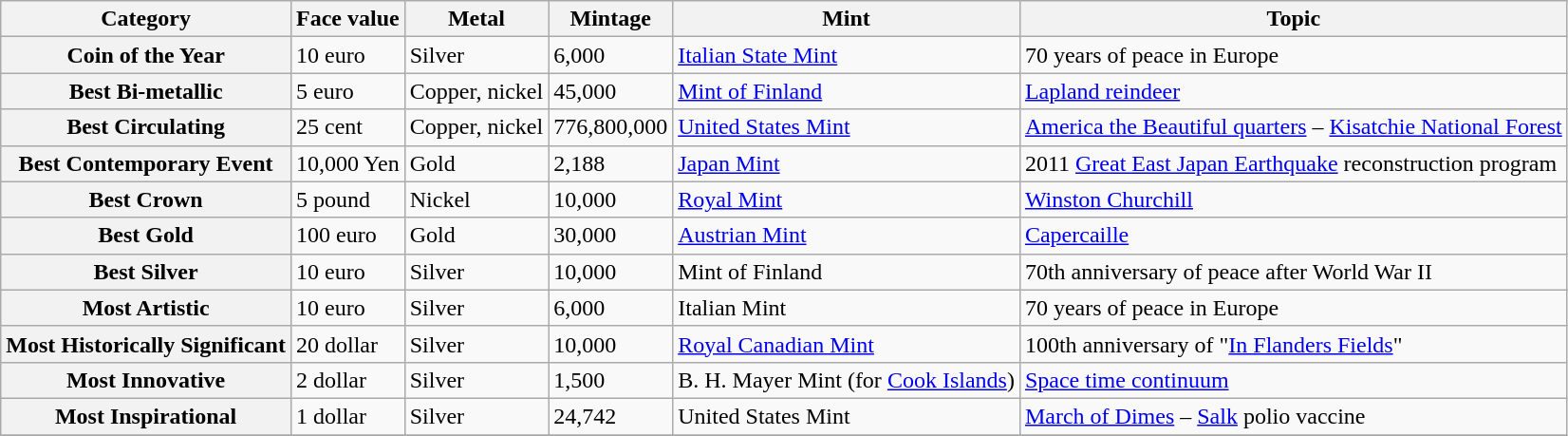<table class="wikitable plainrowheaders">
<tr>
<th>Category</th>
<th>Face value</th>
<th>Metal</th>
<th>Mintage</th>
<th>Mint</th>
<th>Topic</th>
</tr>
<tr>
<th scope="row">Coin of the Year</th>
<td>10 euro</td>
<td>Silver</td>
<td>6,000</td>
<td><a href='#'>Italian State Mint</a></td>
<td>70 years of peace in Europe</td>
</tr>
<tr>
<th scope="row">Best Bi-metallic</th>
<td>5 euro</td>
<td>Copper, nickel</td>
<td>45,000</td>
<td><a href='#'>Mint of Finland</a></td>
<td><a href='#'>Lapland reindeer</a></td>
</tr>
<tr>
<th scope="row">Best Circulating</th>
<td>25 cent</td>
<td>Copper, nickel</td>
<td>776,800,000</td>
<td><a href='#'>United States Mint</a></td>
<td><a href='#'>America the Beautiful quarters</a> – <a href='#'>Kisatchie National Forest</a></td>
</tr>
<tr>
<th scope="row">Best Contemporary Event</th>
<td>10,000 Yen</td>
<td>Gold</td>
<td>2,188</td>
<td><a href='#'>Japan Mint</a></td>
<td>2011 <a href='#'>Great East Japan Earthquake</a> reconstruction program</td>
</tr>
<tr>
<th scope="row">Best Crown</th>
<td>5 pound</td>
<td>Nickel</td>
<td>10,000</td>
<td><a href='#'>Royal Mint</a></td>
<td><a href='#'>Winston Churchill</a></td>
</tr>
<tr>
<th scope="row">Best Gold</th>
<td>100 euro</td>
<td>Gold</td>
<td>30,000</td>
<td><a href='#'>Austrian Mint</a></td>
<td><a href='#'>Capercaille</a></td>
</tr>
<tr>
<th scope="row">Best Silver</th>
<td>10 euro</td>
<td>Silver</td>
<td>10,000</td>
<td>Mint of Finland</td>
<td>70th anniversary of peace after World War II</td>
</tr>
<tr>
<th scope="row">Most Artistic</th>
<td>10 euro</td>
<td>Silver</td>
<td>6,000</td>
<td>Italian Mint</td>
<td>70 years of peace in Europe</td>
</tr>
<tr>
<th scope="row">Most Historically Significant</th>
<td>20 dollar</td>
<td>Silver</td>
<td>10,000</td>
<td><a href='#'>Royal Canadian Mint</a></td>
<td>100th anniversary of "<a href='#'>In Flanders Fields</a>"</td>
</tr>
<tr>
<th scope="row">Most Innovative</th>
<td>2 dollar</td>
<td>Silver</td>
<td>1,500</td>
<td>B. H. Mayer Mint (for <a href='#'>Cook Islands</a>)</td>
<td><a href='#'>Space time continuum</a></td>
</tr>
<tr>
<th scope="row">Most Inspirational</th>
<td>1 dollar</td>
<td>Silver</td>
<td>24,742</td>
<td>United States Mint</td>
<td><a href='#'>March of Dimes</a> – <a href='#'>Salk</a> polio vaccine</td>
</tr>
<tr>
</tr>
</table>
